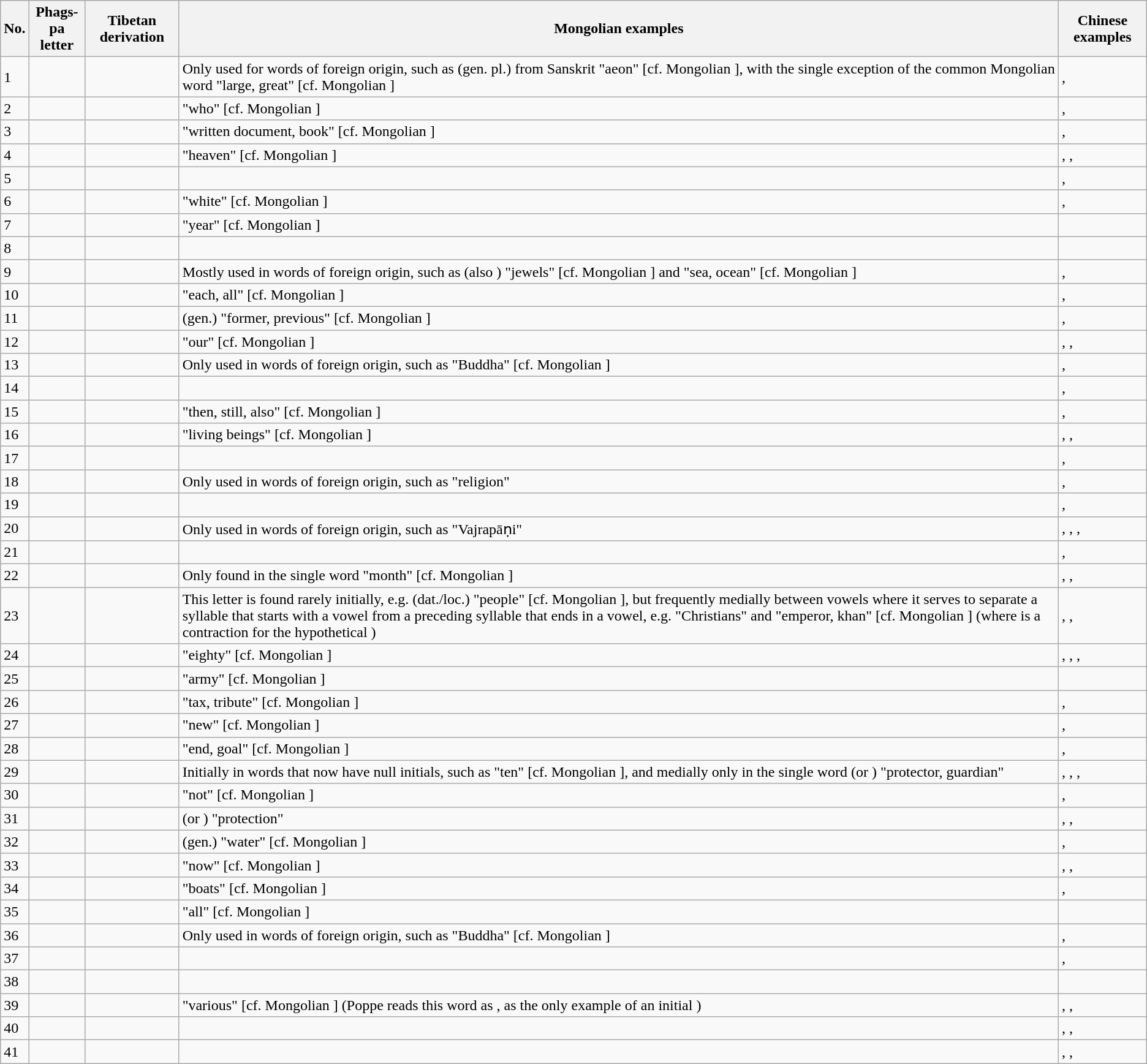<table class="wikitable">
<tr>
<th>No.</th>
<th>Phags-pa<br>letter</th>
<th>Tibetan derivation</th>
<th>Mongolian examples</th>
<th>Chinese examples</th>
</tr>
<tr>
<td>1</td>
<td></td>
<td></td>
<td>Only used for words of foreign origin, such as <em></em> (gen. pl.) from Sanskrit  "aeon" [cf. Mongolian  <em></em>], with the single exception of the common Mongolian word <em></em> "large, great" [cf. Mongolian  <em></em>]</td>
<td><em></em>  , <em></em>  </td>
</tr>
<tr>
<td>2</td>
<td></td>
<td></td>
<td><em></em> "who" [cf. Mongolian  <em></em>]</td>
<td><em></em>  , <em></em>  </td>
</tr>
<tr>
<td>3</td>
<td></td>
<td></td>
<td><em></em> "written document, book" [cf. Mongolian  <em></em>]</td>
<td><em></em>  , <em></em>  </td>
</tr>
<tr>
<td>4</td>
<td></td>
<td></td>
<td><em></em> "heaven" [cf. Mongolian  <em></em>]</td>
<td><em></em>  , <em></em>  , <em></em>  </td>
</tr>
<tr>
<td>5</td>
<td></td>
<td></td>
<td></td>
<td><em></em>  , <em></em>  </td>
</tr>
<tr>
<td>6</td>
<td></td>
<td></td>
<td><em></em> "white" [cf. Mongolian  <em></em>]</td>
<td><em></em>  , <em></em>  </td>
</tr>
<tr>
<td>7</td>
<td></td>
<td></td>
<td><em></em> "year" [cf. Mongolian  <em></em>]</td>
<td><em></em>  </td>
</tr>
<tr>
<td>8</td>
<td></td>
<td></td>
<td></td>
<td><em></em>  </td>
</tr>
<tr>
<td>9</td>
<td></td>
<td></td>
<td>Mostly used in words of foreign origin, such as <em></em> (also <em></em>) "jewels" [cf. Mongolian  <em></em>] and <em></em> "sea, ocean" [cf. Mongolian  <em></em>]</td>
<td><em></em>  , <em></em>  </td>
</tr>
<tr>
<td>10</td>
<td></td>
<td></td>
<td><em></em> "each, all" [cf. Mongolian  <em></em>]</td>
<td><em></em>  , <em></em>  </td>
</tr>
<tr>
<td>11</td>
<td></td>
<td></td>
<td><em></em> (gen.) "former, previous" [cf. Mongolian  <em></em>]</td>
<td><em></em>  , <em></em>  </td>
</tr>
<tr>
<td>12</td>
<td></td>
<td></td>
<td><em></em> "our" [cf. Mongolian  <em></em>]</td>
<td><em></em>  , <em></em>  , <em></em>  </td>
</tr>
<tr>
<td>13</td>
<td></td>
<td></td>
<td>Only used in words of foreign origin, such as <em></em> "Buddha" [cf. Mongolian  <em></em>]</td>
<td><em></em>  , <em></em>  </td>
</tr>
<tr>
<td>14</td>
<td></td>
<td></td>
<td></td>
<td><em></em>  , <em></em>  </td>
</tr>
<tr>
<td>15</td>
<td></td>
<td></td>
<td><em></em> "then, still, also" [cf. Mongolian  <em></em>]</td>
<td><em></em>  , <em></em>  </td>
</tr>
<tr>
<td>16</td>
<td></td>
<td></td>
<td><em></em> "living beings" [cf. Mongolian  <em></em>]</td>
<td><em></em>  , <em></em>  , <em></em>  </td>
</tr>
<tr>
<td>17</td>
<td></td>
<td></td>
<td></td>
<td><em></em>  , <em></em>  </td>
</tr>
<tr>
<td>18</td>
<td></td>
<td></td>
<td>Only used in words of foreign origin, such as <em></em> "religion"</td>
<td><em></em>  , <em></em>  </td>
</tr>
<tr>
<td>19</td>
<td></td>
<td></td>
<td></td>
<td><em></em>  , <em></em>  </td>
</tr>
<tr>
<td>20</td>
<td></td>
<td></td>
<td>Only used in words of foreign origin, such as <em></em> "Vajrapāṇi"</td>
<td><em></em>  , <em></em>  , <em></em>  , <em></em>  </td>
</tr>
<tr>
<td>21</td>
<td></td>
<td></td>
<td></td>
<td><em></em>  , <em></em>  </td>
</tr>
<tr>
<td>22</td>
<td></td>
<td></td>
<td>Only found in the single word <em></em> "month" [cf. Mongolian  <em></em>]</td>
<td><em></em>  , <em></em>  , <em></em>  </td>
</tr>
<tr>
<td>23</td>
<td></td>
<td></td>
<td>This letter is found rarely initially, e.g. <em></em> (dat./loc.) "people" [cf. Mongolian  <em></em>], but frequently medially between vowels where it serves to separate a syllable that starts with a vowel from a preceding syllable that ends in a vowel, e.g. <em></em> "Christians" and <em></em> "emperor, khan" [cf. Mongolian  <em></em>] (where <em></em> is a contraction for the hypothetical <em></em>)</td>
<td><em></em>  , <em></em>  , <em></em>  </td>
</tr>
<tr>
<td>24</td>
<td></td>
<td></td>
<td><em></em> "eighty" [cf. Mongolian  <em></em>]</td>
<td><em></em>  , <em></em>  , <em></em>  , <em></em>  </td>
</tr>
<tr>
<td>25</td>
<td></td>
<td></td>
<td><em></em> "army" [cf. Mongolian  <em></em>]</td>
<td></td>
</tr>
<tr>
<td>26</td>
<td></td>
<td></td>
<td><em></em> "tax, tribute" [cf. Mongolian  <em></em>]</td>
<td><em></em>  , <em></em>  </td>
</tr>
<tr>
<td>27</td>
<td></td>
<td></td>
<td><em></em> "new" [cf. Mongolian  <em></em>]</td>
<td><em></em>  , <em></em>  </td>
</tr>
<tr>
<td>28</td>
<td></td>
<td></td>
<td><em></em> "end, goal" [cf. Mongolian  <em></em>]</td>
<td><em></em>  , <em></em>  </td>
</tr>
<tr>
<td>29</td>
<td></td>
<td></td>
<td>Initially in words that now have null initials, such as <em></em> "ten" [cf. Mongolian  <em></em>], and medially only in the single word <em></em> (or <em></em>) "protector, guardian"</td>
<td><em></em>  , <em></em>  , <em></em>  , <em></em>  </td>
</tr>
<tr>
<td>30</td>
<td></td>
<td></td>
<td><em></em> "not" [cf. Mongolian  <em></em>]</td>
<td><em></em>  , <em></em>  </td>
</tr>
<tr>
<td>31</td>
<td></td>
<td></td>
<td><em></em> (or <em></em>) "protection"</td>
<td><em></em>  , <em></em>  , <em></em>  </td>
</tr>
<tr>
<td>32</td>
<td></td>
<td></td>
<td><em></em> (gen.) "water" [cf. Mongolian  <em></em>]</td>
<td><em></em>  , <em></em>  </td>
</tr>
<tr>
<td>33</td>
<td></td>
<td></td>
<td><em></em> "now" [cf. Mongolian  <em></em>]</td>
<td><em></em>  , <em></em>  , <em></em>  </td>
</tr>
<tr>
<td>34</td>
<td></td>
<td></td>
<td><em></em> "boats" [cf. Mongolian  <em></em>]</td>
<td><em></em>  , <em></em>  </td>
</tr>
<tr>
<td>35</td>
<td></td>
<td></td>
<td><em></em> "all" [cf. Mongolian  <em></em>]</td>
<td></td>
</tr>
<tr>
<td>36</td>
<td></td>
<td></td>
<td>Only used in words of foreign origin, such as <em></em> "Buddha" [cf. Mongolian  <em></em>]</td>
<td><em></em>  , <em></em>  </td>
</tr>
<tr>
<td>37</td>
<td></td>
<td></td>
<td></td>
<td><em></em>  , <em></em>  </td>
</tr>
<tr>
<td>38</td>
<td></td>
<td></td>
<td></td>
<td></td>
</tr>
<tr>
<td>39</td>
<td></td>
<td></td>
<td><em></em> "various" [cf. Mongolian  <em></em>] (Poppe reads this word as <em></em>, as the only example of an initial  <em></em>)</td>
<td><em></em>  , <em></em>  , <em></em>  </td>
</tr>
<tr>
<td>40</td>
<td></td>
<td></td>
<td></td>
<td><em></em>  , <em></em>  , <em></em>  </td>
</tr>
<tr>
<td>41</td>
<td></td>
<td></td>
<td></td>
<td><em></em>  , <em></em>  , <em></em>  </td>
</tr>
</table>
